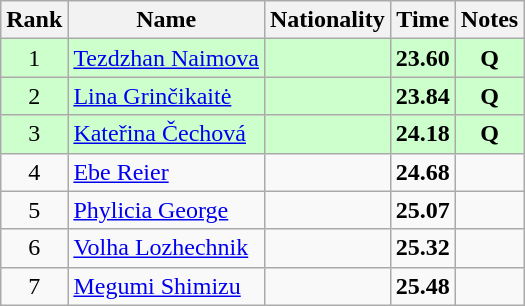<table class="wikitable sortable" style="text-align:center">
<tr>
<th>Rank</th>
<th>Name</th>
<th>Nationality</th>
<th>Time</th>
<th>Notes</th>
</tr>
<tr bgcolor=ccffcc>
<td>1</td>
<td align=left><a href='#'>Tezdzhan Naimova</a></td>
<td align=left></td>
<td><strong>23.60</strong></td>
<td><strong>Q</strong></td>
</tr>
<tr bgcolor=ccffcc>
<td>2</td>
<td align=left><a href='#'>Lina Grinčikaitė</a></td>
<td align=left></td>
<td><strong>23.84</strong></td>
<td><strong>Q</strong></td>
</tr>
<tr bgcolor=ccffcc>
<td>3</td>
<td align=left><a href='#'>Kateřina Čechová</a></td>
<td align=left></td>
<td><strong>24.18</strong></td>
<td><strong>Q</strong></td>
</tr>
<tr>
<td>4</td>
<td align=left><a href='#'>Ebe Reier</a></td>
<td align=left></td>
<td><strong>24.68</strong></td>
<td></td>
</tr>
<tr>
<td>5</td>
<td align=left><a href='#'>Phylicia George</a></td>
<td align=left></td>
<td><strong>25.07</strong></td>
<td></td>
</tr>
<tr>
<td>6</td>
<td align=left><a href='#'>Volha Lozhechnik</a></td>
<td align=left></td>
<td><strong>25.32</strong></td>
<td></td>
</tr>
<tr>
<td>7</td>
<td align=left><a href='#'>Megumi Shimizu</a></td>
<td align=left></td>
<td><strong>25.48</strong></td>
<td></td>
</tr>
</table>
